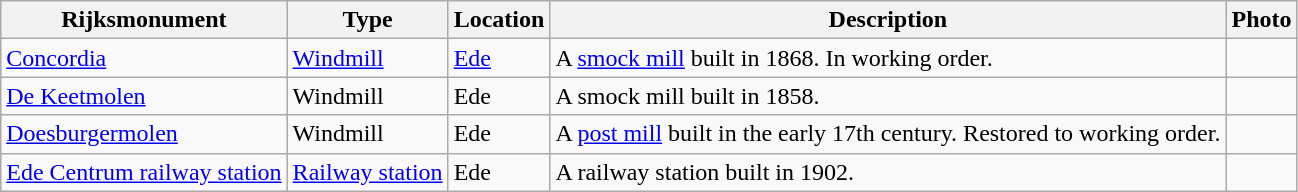<table class="wikitable">
<tr>
<th>Rijksmonument</th>
<th>Type</th>
<th>Location</th>
<th>Description</th>
<th>Photo</th>
</tr>
<tr>
<td><a href='#'>Concordia</a><br></td>
<td><a href='#'>Windmill</a></td>
<td><a href='#'>Ede</a></td>
<td>A <a href='#'>smock mill</a> built in 1868. In working order.</td>
<td></td>
</tr>
<tr>
<td><a href='#'>De Keetmolen</a><br></td>
<td>Windmill</td>
<td>Ede</td>
<td>A smock mill built in 1858.</td>
<td></td>
</tr>
<tr>
<td><a href='#'>Doesburgermolen</a><br></td>
<td>Windmill</td>
<td>Ede</td>
<td>A <a href='#'>post mill</a> built in the early 17th century. Restored to working order.</td>
<td></td>
</tr>
<tr>
<td><a href='#'>Ede Centrum railway station</a><br></td>
<td><a href='#'>Railway station</a></td>
<td>Ede</td>
<td>A railway station built in 1902.</td>
<td></td>
</tr>
</table>
